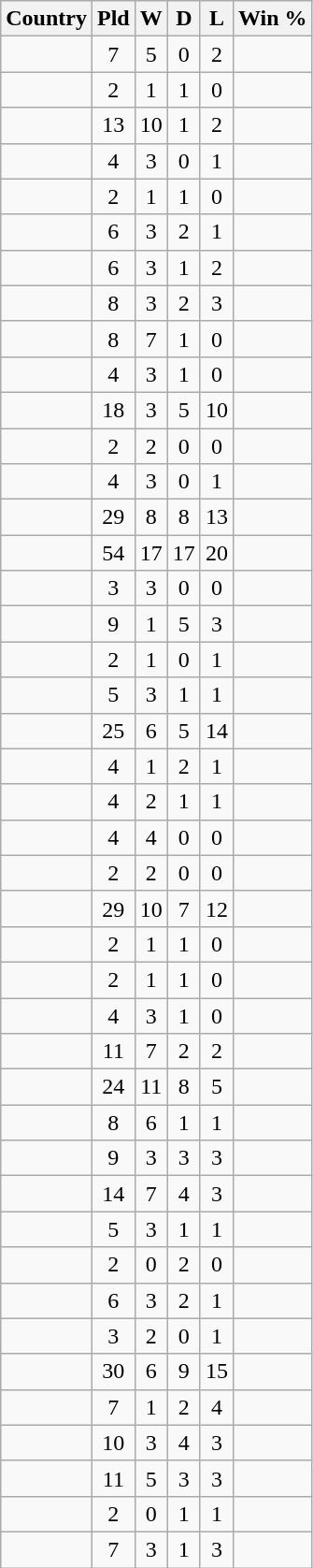<table class="wikitable sortable" style="text-align:center">
<tr>
<th>Country</th>
<th>Pld</th>
<th>W</th>
<th>D</th>
<th>L</th>
<th>Win %</th>
</tr>
<tr>
<td scope="row" align=left></td>
<td>7</td>
<td>5</td>
<td>0</td>
<td>2</td>
<td></td>
</tr>
<tr>
<td scope="row" align=left></td>
<td>2</td>
<td>1</td>
<td>1</td>
<td>0</td>
<td></td>
</tr>
<tr>
<td style="text-align:left;"></td>
<td>13</td>
<td>10</td>
<td>1</td>
<td>2</td>
<td></td>
</tr>
<tr>
<td style="text-align:left;"></td>
<td>4</td>
<td>3</td>
<td>0</td>
<td>1</td>
<td></td>
</tr>
<tr>
<td style="text-align:left;"></td>
<td>2</td>
<td>1</td>
<td>1</td>
<td>0</td>
<td></td>
</tr>
<tr>
<td style="text-align:left;"></td>
<td>6</td>
<td>3</td>
<td>2</td>
<td>1</td>
<td></td>
</tr>
<tr>
<td style="text-align:left;"></td>
<td>6</td>
<td>3</td>
<td>1</td>
<td>2</td>
<td></td>
</tr>
<tr>
<td style="text-align:left;"></td>
<td>8</td>
<td>3</td>
<td>2</td>
<td>3</td>
<td></td>
</tr>
<tr>
<td style="text-align:left;"></td>
<td>8</td>
<td>7</td>
<td>1</td>
<td>0</td>
<td></td>
</tr>
<tr>
<td style="text-align:left;"></td>
<td>4</td>
<td>3</td>
<td>1</td>
<td>0</td>
<td></td>
</tr>
<tr>
<td style="text-align:left;"></td>
<td>18</td>
<td>3</td>
<td>5</td>
<td>10</td>
<td></td>
</tr>
<tr>
<td style="text-align:left;"></td>
<td>2</td>
<td>2</td>
<td>0</td>
<td>0</td>
<td></td>
</tr>
<tr>
<td style="text-align:left;"></td>
<td>4</td>
<td>3</td>
<td>0</td>
<td>1</td>
<td></td>
</tr>
<tr>
<td style="text-align:left;"></td>
<td>29</td>
<td>8</td>
<td>8</td>
<td>13</td>
<td></td>
</tr>
<tr>
<td style="text-align:left;"></td>
<td>54</td>
<td>17</td>
<td>17</td>
<td>20</td>
<td></td>
</tr>
<tr>
<td style="text-align:left;"></td>
<td>3</td>
<td>3</td>
<td>0</td>
<td>0</td>
<td></td>
</tr>
<tr>
<td style="text-align:left;"></td>
<td>9</td>
<td>1</td>
<td>5</td>
<td>3</td>
<td></td>
</tr>
<tr>
<td style="text-align:left;"></td>
<td>2</td>
<td>1</td>
<td>0</td>
<td>1</td>
<td></td>
</tr>
<tr>
<td style="text-align:left;"></td>
<td>5</td>
<td>3</td>
<td>1</td>
<td>1</td>
<td></td>
</tr>
<tr>
<td style="text-align:left;"></td>
<td>25</td>
<td>6</td>
<td>5</td>
<td>14</td>
<td></td>
</tr>
<tr>
<td style="text-align:left;"></td>
<td>4</td>
<td>1</td>
<td>2</td>
<td>1</td>
<td></td>
</tr>
<tr>
<td style="text-align:left;"></td>
<td>4</td>
<td>2</td>
<td>1</td>
<td>1</td>
<td></td>
</tr>
<tr>
<td style="text-align:left;"></td>
<td>4</td>
<td>4</td>
<td>0</td>
<td>0</td>
<td></td>
</tr>
<tr>
<td style="text-align:left;"></td>
<td>2</td>
<td>2</td>
<td>0</td>
<td>0</td>
<td></td>
</tr>
<tr>
<td style="text-align:left;"></td>
<td>29</td>
<td>10</td>
<td>7</td>
<td>12</td>
<td></td>
</tr>
<tr>
<td style="text-align:left;"></td>
<td>2</td>
<td>1</td>
<td>1</td>
<td>0</td>
<td></td>
</tr>
<tr>
<td style="text-align:left;"></td>
<td>2</td>
<td>1</td>
<td>1</td>
<td>0</td>
<td></td>
</tr>
<tr>
<td style="text-align:left;"></td>
<td>4</td>
<td>3</td>
<td>1</td>
<td>0</td>
<td></td>
</tr>
<tr>
<td style="text-align:left;"></td>
<td>11</td>
<td>7</td>
<td>2</td>
<td>2</td>
<td></td>
</tr>
<tr>
<td style="text-align:left;"></td>
<td>24</td>
<td>11</td>
<td>8</td>
<td>5</td>
<td></td>
</tr>
<tr>
<td style="text-align:left;"></td>
<td>8</td>
<td>6</td>
<td>1</td>
<td>1</td>
<td></td>
</tr>
<tr>
<td style="text-align:left;"></td>
<td>9</td>
<td>3</td>
<td>3</td>
<td>3</td>
<td></td>
</tr>
<tr>
<td style="text-align:left;"></td>
<td>14</td>
<td>7</td>
<td>4</td>
<td>3</td>
<td></td>
</tr>
<tr>
<td style="text-align:left;"></td>
<td>5</td>
<td>3</td>
<td>1</td>
<td>1</td>
<td></td>
</tr>
<tr>
<td style="text-align:left;"></td>
<td>2</td>
<td>0</td>
<td>2</td>
<td>0</td>
<td></td>
</tr>
<tr>
<td style="text-align:left;"></td>
<td>6</td>
<td>3</td>
<td>2</td>
<td>1</td>
<td></td>
</tr>
<tr>
<td style="text-align:left;"></td>
<td>3</td>
<td>2</td>
<td>0</td>
<td>1</td>
<td></td>
</tr>
<tr>
<td style="text-align:left;"></td>
<td>30</td>
<td>6</td>
<td>9</td>
<td>15</td>
<td></td>
</tr>
<tr>
<td style="text-align:left;"></td>
<td>7</td>
<td>1</td>
<td>2</td>
<td>4</td>
<td></td>
</tr>
<tr>
<td style="text-align:left;"></td>
<td>10</td>
<td>3</td>
<td>4</td>
<td>3</td>
<td></td>
</tr>
<tr>
<td style="text-align:left;"></td>
<td>11</td>
<td>5</td>
<td>3</td>
<td>3</td>
<td></td>
</tr>
<tr>
<td style="text-align:left;"></td>
<td>2</td>
<td>0</td>
<td>1</td>
<td>1</td>
<td></td>
</tr>
<tr>
<td style="text-align:left;"></td>
<td>7</td>
<td>3</td>
<td>1</td>
<td>3</td>
<td></td>
</tr>
</table>
